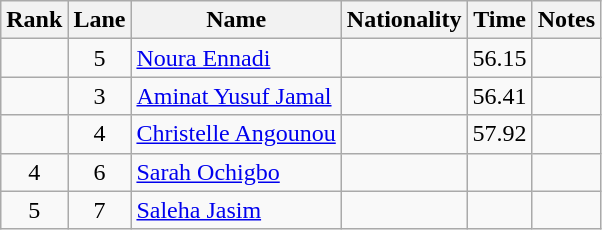<table class="wikitable sortable" style="text-align:center">
<tr>
<th>Rank</th>
<th>Lane</th>
<th>Name</th>
<th>Nationality</th>
<th>Time</th>
<th>Notes</th>
</tr>
<tr>
<td></td>
<td>5</td>
<td align=left><a href='#'>Noura Ennadi</a></td>
<td align=left></td>
<td>56.15</td>
<td></td>
</tr>
<tr>
<td></td>
<td>3</td>
<td align=left><a href='#'>Aminat Yusuf Jamal</a></td>
<td align=left></td>
<td>56.41</td>
<td></td>
</tr>
<tr>
<td></td>
<td>4</td>
<td align=left><a href='#'>Christelle Angounou</a></td>
<td align=left></td>
<td>57.92</td>
<td></td>
</tr>
<tr>
<td>4</td>
<td>6</td>
<td align=left><a href='#'>Sarah Ochigbo</a></td>
<td align=left></td>
<td></td>
<td></td>
</tr>
<tr>
<td>5</td>
<td>7</td>
<td align=left><a href='#'>Saleha Jasim</a></td>
<td align=left></td>
<td></td>
<td></td>
</tr>
</table>
